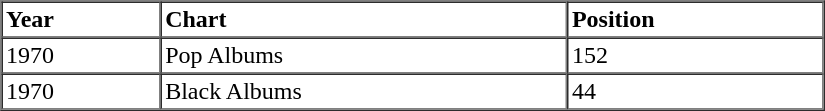<table border=1 cellspacing=0 cellpadding=2 width="550px">
<tr>
<th align="left">Year</th>
<th align="left">Chart</th>
<th align="left">Position</th>
</tr>
<tr>
<td align="left">1970</td>
<td align="left">Pop Albums</td>
<td align="left">152</td>
</tr>
<tr>
<td align="left">1970</td>
<td align="left">Black Albums</td>
<td align="left">44</td>
</tr>
<tr>
</tr>
</table>
